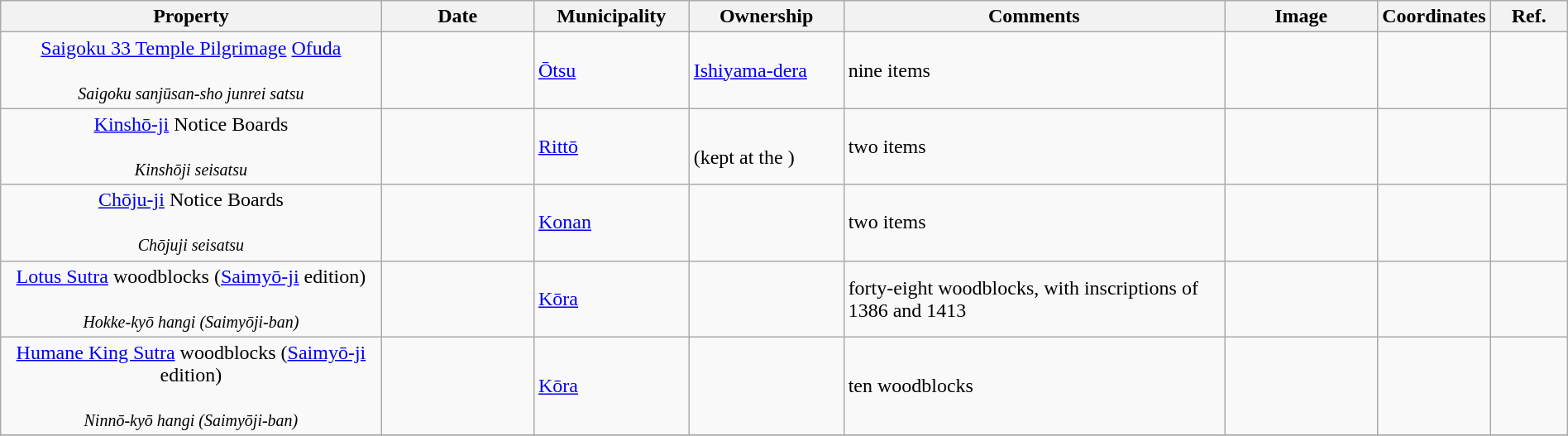<table class="wikitable sortable"  style="width:100%;">
<tr>
<th width="25%" align="left">Property</th>
<th width="10%" align="left" data-sort-type="number">Date</th>
<th width="10%" align="left">Municipality</th>
<th width="10%" align="left">Ownership</th>
<th width="25%" align="left" class="unsortable">Comments</th>
<th width="10%" align="left" class="unsortable">Image</th>
<th width="5%" align="left" class="unsortable">Coordinates</th>
<th width="5%" align="left" class="unsortable">Ref.</th>
</tr>
<tr>
<td align="center"><a href='#'>Saigoku 33 Temple Pilgrimage</a> <a href='#'>Ofuda</a><br><br><small><em>Saigoku sanjūsan-sho junrei satsu</em></small></td>
<td></td>
<td><a href='#'>Ōtsu</a></td>
<td><a href='#'>Ishiyama-dera</a></td>
<td>nine items</td>
<td></td>
<td></td>
<td></td>
</tr>
<tr>
<td align="center"><a href='#'>Kinshō-ji</a> Notice Boards<br><br><small><em>Kinshōji seisatsu</em></small></td>
<td></td>
<td><a href='#'>Rittō</a></td>
<td><br>(kept at the )</td>
<td>two items</td>
<td></td>
<td></td>
<td></td>
</tr>
<tr>
<td align="center"><a href='#'>Chōju-ji</a> Notice Boards<br><br><small><em>Chōjuji seisatsu</em></small></td>
<td></td>
<td><a href='#'>Konan</a></td>
<td></td>
<td>two items</td>
<td></td>
<td></td>
<td></td>
</tr>
<tr>
<td align="center"><a href='#'>Lotus Sutra</a> woodblocks (<a href='#'>Saimyō-ji</a> edition)<br><br><small><em>Hokke-kyō hangi (Saimyōji-ban)</em></small></td>
<td></td>
<td><a href='#'>Kōra</a></td>
<td></td>
<td>forty-eight woodblocks, with inscriptions of 1386 and 1413</td>
<td></td>
<td></td>
<td></td>
</tr>
<tr>
<td align="center"><a href='#'>Humane King Sutra</a> woodblocks (<a href='#'>Saimyō-ji</a> edition)<br><br><small><em>Ninnō-kyō hangi (Saimyōji-ban)</em></small></td>
<td></td>
<td><a href='#'>Kōra</a></td>
<td></td>
<td>ten woodblocks</td>
<td></td>
<td></td>
<td></td>
</tr>
<tr>
</tr>
</table>
